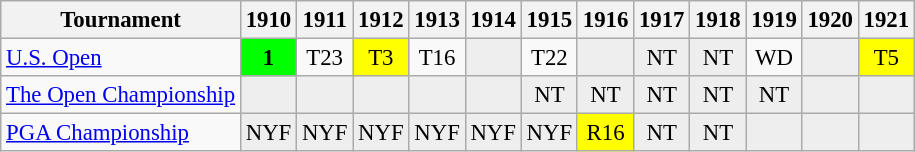<table class="wikitable" style="font-size:95%;text-align:center;">
<tr>
<th>Tournament</th>
<th>1910</th>
<th>1911</th>
<th>1912</th>
<th>1913</th>
<th>1914</th>
<th>1915</th>
<th>1916</th>
<th>1917</th>
<th>1918</th>
<th>1919</th>
<th>1920</th>
<th>1921</th>
</tr>
<tr>
<td align=left><a href='#'>U.S. Open</a></td>
<td style="background:#00ff00;"><strong>1</strong></td>
<td>T23</td>
<td style="background:yellow;">T3</td>
<td>T16</td>
<td style="background:#eeeeee;"></td>
<td>T22</td>
<td style="background:#eeeeee;"></td>
<td style="background:#eeeeee;">NT</td>
<td style="background:#eeeeee;">NT</td>
<td>WD</td>
<td style="background:#eeeeee;"></td>
<td style="background:yellow;">T5</td>
</tr>
<tr>
<td align=left><a href='#'>The Open Championship</a></td>
<td style="background:#eeeeee;"></td>
<td style="background:#eeeeee;"></td>
<td style="background:#eeeeee;"></td>
<td style="background:#eeeeee;"></td>
<td style="background:#eeeeee;"></td>
<td style="background:#eeeeee;">NT</td>
<td style="background:#eeeeee;">NT</td>
<td style="background:#eeeeee;">NT</td>
<td style="background:#eeeeee;">NT</td>
<td style="background:#eeeeee;">NT</td>
<td style="background:#eeeeee;"></td>
<td style="background:#eeeeee;"></td>
</tr>
<tr>
<td align=left><a href='#'>PGA Championship</a></td>
<td style="background:#eeeeee;">NYF</td>
<td style="background:#eeeeee;">NYF</td>
<td style="background:#eeeeee;">NYF</td>
<td style="background:#eeeeee;">NYF</td>
<td style="background:#eeeeee;">NYF</td>
<td style="background:#eeeeee;">NYF</td>
<td style="background:yellow;">R16</td>
<td style="background:#eeeeee;">NT</td>
<td style="background:#eeeeee;">NT</td>
<td style="background:#eeeeee;"></td>
<td style="background:#eeeeee;"></td>
<td style="background:#eeeeee;"></td>
</tr>
</table>
